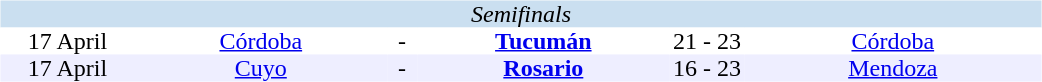<table width=700>
<tr>
<td width=700 valign="top"><br><table border=0 cellspacing=0 cellpadding=0 style="font-size: 100%; border-collapse: collapse;" width=100%>
<tr bgcolor="#CADFF0">
<td style="font-size:100%"; align="center" colspan="6"><em>Semifinals</em></td>
</tr>
<tr align=center bgcolor=#FFFFFF>
<td width=90>17 April</td>
<td width=170><a href='#'>Córdoba</a></td>
<td width=20>-</td>
<td width=170><strong><a href='#'>Tucumán</a></strong></td>
<td width=50>21 - 23</td>
<td width=200><a href='#'>Córdoba</a></td>
</tr>
<tr align=center bgcolor=#EEEEFF>
<td width=90>17 April</td>
<td width=170><a href='#'>Cuyo</a></td>
<td width=20>-</td>
<td width=170><strong><a href='#'>Rosario</a></strong></td>
<td width=50>16 - 23</td>
<td width=200><a href='#'>Mendoza</a></td>
</tr>
</table>
</td>
</tr>
</table>
